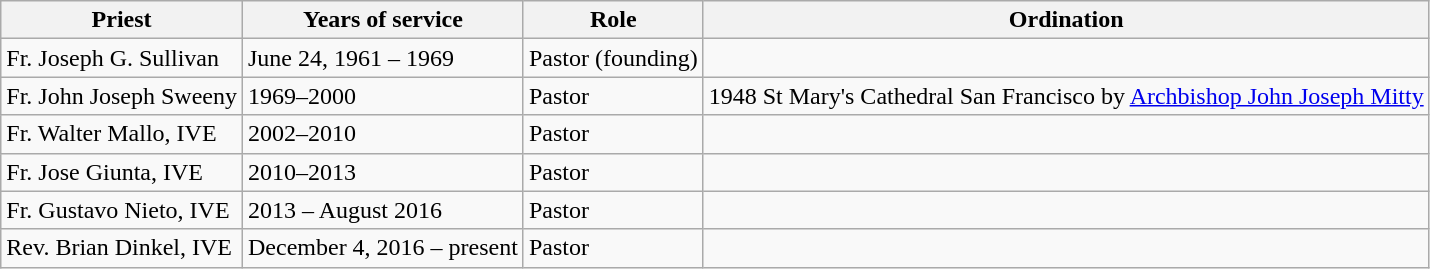<table class="wikitable sortable">
<tr>
<th>Priest</th>
<th>Years of service</th>
<th>Role</th>
<th>Ordination</th>
</tr>
<tr>
<td>Fr. Joseph G. Sullivan</td>
<td>June 24, 1961 – 1969</td>
<td>Pastor (founding)</td>
<td></td>
</tr>
<tr>
<td>Fr. John Joseph Sweeny</td>
<td>1969–2000</td>
<td>Pastor</td>
<td>1948 St Mary's Cathedral San Francisco by <a href='#'>Archbishop John Joseph Mitty</a></td>
</tr>
<tr>
<td>Fr. Walter Mallo, IVE</td>
<td>2002–2010</td>
<td>Pastor</td>
<td></td>
</tr>
<tr>
<td>Fr. Jose Giunta, IVE</td>
<td>2010–2013</td>
<td>Pastor</td>
<td></td>
</tr>
<tr>
<td>Fr. Gustavo Nieto, IVE</td>
<td>2013 – August 2016</td>
<td>Pastor</td>
<td></td>
</tr>
<tr>
<td>Rev. Brian Dinkel, IVE</td>
<td>December 4, 2016 – present</td>
<td>Pastor</td>
<td></td>
</tr>
</table>
